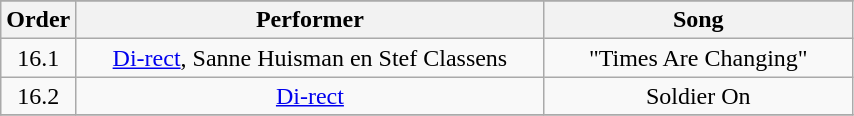<table class="wikitable" style="text-align:center; width:45%;">
<tr>
</tr>
<tr>
<th style="width:01%;">Order</th>
<th style="width:60%;">Performer</th>
<th style="width:39%;">Song</th>
</tr>
<tr>
<td>16.1</td>
<td><a href='#'>Di-rect</a>, Sanne Huisman en Stef Classens</td>
<td>"Times Are Changing"</td>
</tr>
<tr>
<td>16.2</td>
<td><a href='#'>Di-rect</a></td>
<td>Soldier On</td>
</tr>
<tr>
</tr>
</table>
